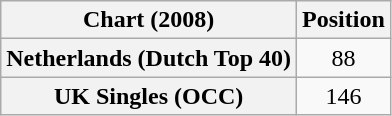<table class="wikitable sortable plainrowheaders">
<tr>
<th>Chart (2008)</th>
<th>Position</th>
</tr>
<tr>
<th scope="row">Netherlands (Dutch Top 40)</th>
<td style="text-align:center;">88</td>
</tr>
<tr>
<th scope="row">UK Singles (OCC)</th>
<td style="text-align:center;">146</td>
</tr>
</table>
